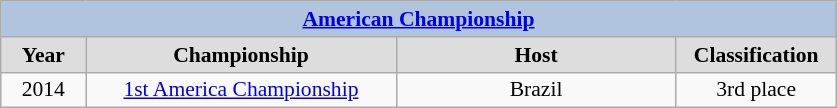<table class="wikitable" style=font-size:90%>
<tr align=center style="background:#B0C4DE;">
<td colspan=4><strong><a href='#'>American Championship</a></strong></td>
</tr>
<tr align=center bgcolor="#dddddd">
<td width=50><strong>Year</strong></td>
<td width=200><strong>Championship</strong></td>
<td width=180><strong>Host</strong></td>
<td width=100><strong>Classification</strong></td>
</tr>
<tr align=center>
<td>2014</td>
<td><a href='#'>1st America Championship</a></td>
<td>Brazil</td>
<td align="center">3rd place</td>
</tr>
</table>
